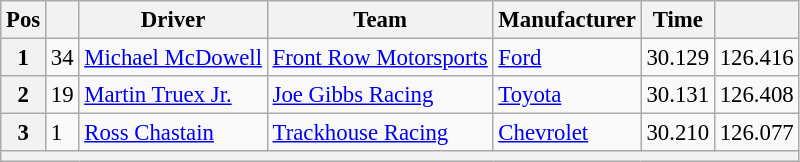<table class="wikitable" style="font-size:95%">
<tr>
<th>Pos</th>
<th></th>
<th>Driver</th>
<th>Team</th>
<th>Manufacturer</th>
<th>Time</th>
<th></th>
</tr>
<tr>
<th>1</th>
<td>34</td>
<td><a href='#'>Michael McDowell</a></td>
<td><a href='#'>Front Row Motorsports</a></td>
<td><a href='#'>Ford</a></td>
<td>30.129</td>
<td>126.416</td>
</tr>
<tr>
<th>2</th>
<td>19</td>
<td><a href='#'>Martin Truex Jr.</a></td>
<td><a href='#'>Joe Gibbs Racing</a></td>
<td><a href='#'>Toyota</a></td>
<td>30.131</td>
<td>126.408</td>
</tr>
<tr>
<th>3</th>
<td>1</td>
<td><a href='#'>Ross Chastain</a></td>
<td><a href='#'>Trackhouse Racing</a></td>
<td><a href='#'>Chevrolet</a></td>
<td>30.210</td>
<td>126.077</td>
</tr>
<tr>
<th colspan="7"></th>
</tr>
</table>
